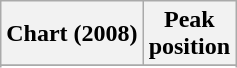<table class="wikitable sortable plainrowheaders">
<tr>
<th scope="col">Chart (2008)</th>
<th scope="col">Peak<br>position</th>
</tr>
<tr>
</tr>
<tr>
</tr>
<tr>
</tr>
<tr>
</tr>
<tr>
</tr>
<tr>
</tr>
<tr>
</tr>
</table>
